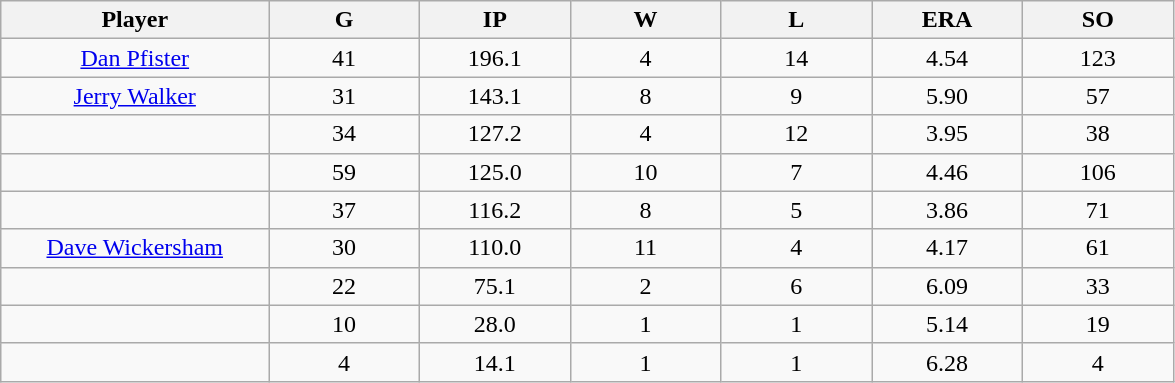<table class="wikitable sortable">
<tr>
<th bgcolor="#DDDDFF" width="16%">Player</th>
<th bgcolor="#DDDDFF" width="9%">G</th>
<th bgcolor="#DDDDFF" width="9%">IP</th>
<th bgcolor="#DDDDFF" width="9%">W</th>
<th bgcolor="#DDDDFF" width="9%">L</th>
<th bgcolor="#DDDDFF" width="9%">ERA</th>
<th bgcolor="#DDDDFF" width="9%">SO</th>
</tr>
<tr align="center">
<td><a href='#'>Dan Pfister</a></td>
<td>41</td>
<td>196.1</td>
<td>4</td>
<td>14</td>
<td>4.54</td>
<td>123</td>
</tr>
<tr align=center>
<td><a href='#'>Jerry Walker</a></td>
<td>31</td>
<td>143.1</td>
<td>8</td>
<td>9</td>
<td>5.90</td>
<td>57</td>
</tr>
<tr align=center>
<td></td>
<td>34</td>
<td>127.2</td>
<td>4</td>
<td>12</td>
<td>3.95</td>
<td>38</td>
</tr>
<tr align="center">
<td></td>
<td>59</td>
<td>125.0</td>
<td>10</td>
<td>7</td>
<td>4.46</td>
<td>106</td>
</tr>
<tr align="center">
<td></td>
<td>37</td>
<td>116.2</td>
<td>8</td>
<td>5</td>
<td>3.86</td>
<td>71</td>
</tr>
<tr align="center">
<td><a href='#'>Dave Wickersham</a></td>
<td>30</td>
<td>110.0</td>
<td>11</td>
<td>4</td>
<td>4.17</td>
<td>61</td>
</tr>
<tr align=center>
<td></td>
<td>22</td>
<td>75.1</td>
<td>2</td>
<td>6</td>
<td>6.09</td>
<td>33</td>
</tr>
<tr align="center">
<td></td>
<td>10</td>
<td>28.0</td>
<td>1</td>
<td>1</td>
<td>5.14</td>
<td>19</td>
</tr>
<tr align="center">
<td></td>
<td>4</td>
<td>14.1</td>
<td>1</td>
<td>1</td>
<td>6.28</td>
<td>4</td>
</tr>
</table>
